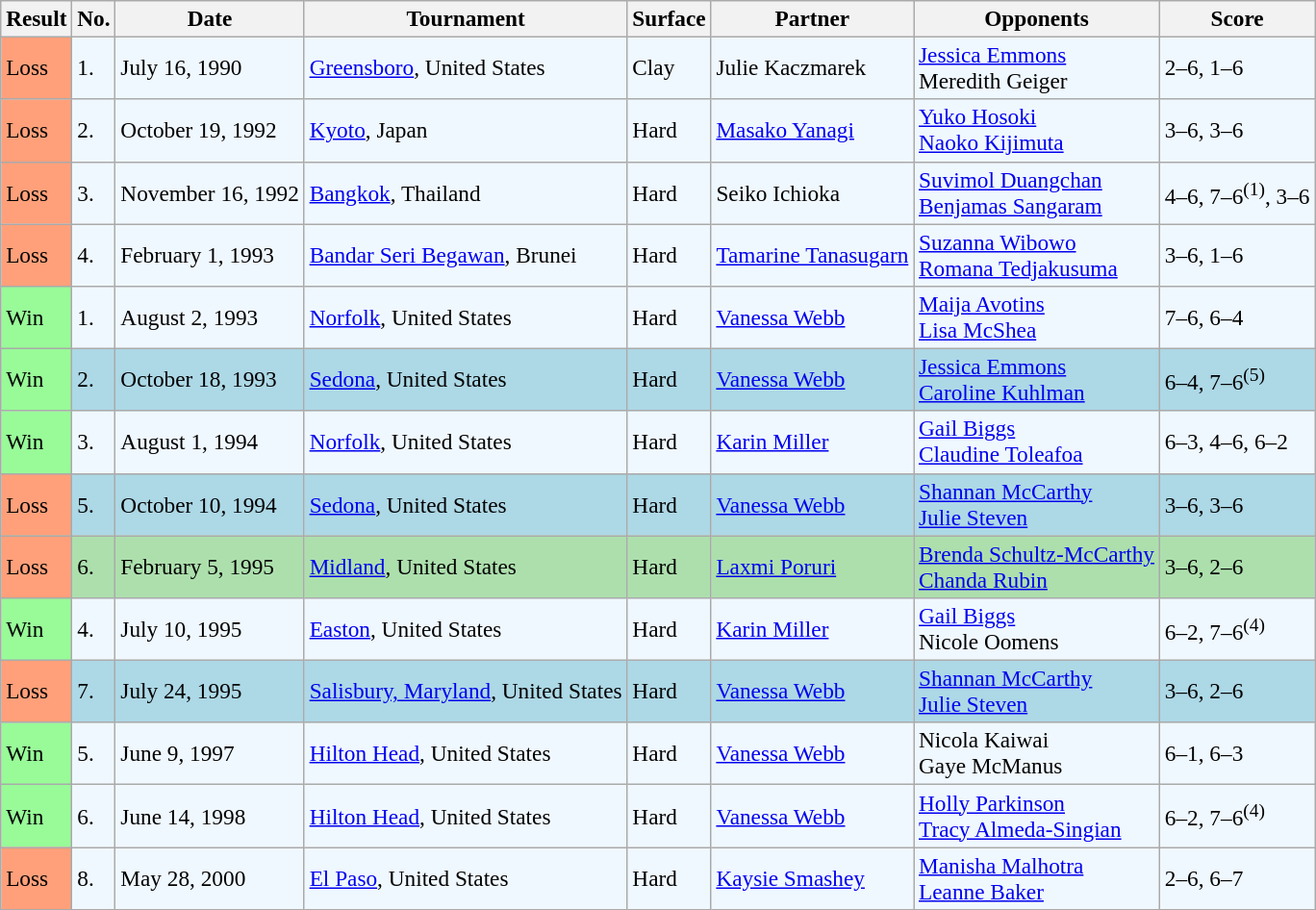<table class="sortable wikitable" style=font-size:97%>
<tr>
<th>Result</th>
<th>No.</th>
<th>Date</th>
<th>Tournament</th>
<th>Surface</th>
<th>Partner</th>
<th>Opponents</th>
<th>Score</th>
</tr>
<tr style="background:#f0f8ff;">
<td style="background:#ffa07a;">Loss</td>
<td>1.</td>
<td>July 16, 1990</td>
<td><a href='#'>Greensboro</a>, United States</td>
<td>Clay</td>
<td> Julie Kaczmarek</td>
<td> <a href='#'>Jessica Emmons</a> <br>  Meredith Geiger</td>
<td>2–6, 1–6</td>
</tr>
<tr bgcolor="#f0f8ff">
<td style="background:#ffa07a;">Loss</td>
<td>2.</td>
<td>October 19, 1992</td>
<td><a href='#'>Kyoto</a>, Japan</td>
<td>Hard</td>
<td> <a href='#'>Masako Yanagi</a></td>
<td> <a href='#'>Yuko Hosoki</a><br>  <a href='#'>Naoko Kijimuta</a></td>
<td>3–6, 3–6</td>
</tr>
<tr style="background:#f0f8ff;">
<td style="background:#ffa07a;">Loss</td>
<td>3.</td>
<td>November 16, 1992</td>
<td><a href='#'>Bangkok</a>, Thailand</td>
<td>Hard</td>
<td> Seiko Ichioka</td>
<td> <a href='#'>Suvimol Duangchan</a> <br>  <a href='#'>Benjamas Sangaram</a></td>
<td>4–6, 7–6<sup>(1)</sup>, 3–6</td>
</tr>
<tr style="background:#f0f8ff;">
<td style="background:#ffa07a;">Loss</td>
<td>4.</td>
<td>February 1, 1993</td>
<td><a href='#'>Bandar Seri Begawan</a>, Brunei</td>
<td>Hard</td>
<td> <a href='#'>Tamarine Tanasugarn</a></td>
<td> <a href='#'>Suzanna Wibowo</a> <br>  <a href='#'>Romana Tedjakusuma</a></td>
<td>3–6, 1–6</td>
</tr>
<tr bgcolor=#f0f8ff>
<td style="background:#98fb98;">Win</td>
<td>1.</td>
<td>August 2, 1993</td>
<td><a href='#'>Norfolk</a>, United States</td>
<td>Hard</td>
<td> <a href='#'>Vanessa Webb</a></td>
<td> <a href='#'>Maija Avotins</a><br> <a href='#'>Lisa McShea</a></td>
<td>7–6, 6–4</td>
</tr>
<tr bgcolor="lightblue">
<td style="background:#98fb98;">Win</td>
<td>2.</td>
<td>October 18, 1993</td>
<td><a href='#'>Sedona</a>, United States</td>
<td>Hard</td>
<td> <a href='#'>Vanessa Webb</a></td>
<td> <a href='#'>Jessica Emmons</a> <br>  <a href='#'>Caroline Kuhlman</a></td>
<td>6–4, 7–6<sup>(5)</sup></td>
</tr>
<tr bgcolor="#f0f8ff">
<td style="background:#98fb98;">Win</td>
<td>3.</td>
<td>August 1, 1994</td>
<td><a href='#'>Norfolk</a>, United States</td>
<td>Hard</td>
<td> <a href='#'>Karin Miller</a></td>
<td> <a href='#'>Gail Biggs</a> <br>  <a href='#'>Claudine Toleafoa</a></td>
<td>6–3, 4–6, 6–2</td>
</tr>
<tr bgcolor="lightblue">
<td style="background:#ffa07a;">Loss</td>
<td>5.</td>
<td>October 10, 1994</td>
<td><a href='#'>Sedona</a>, United States</td>
<td>Hard</td>
<td> <a href='#'>Vanessa Webb</a></td>
<td> <a href='#'>Shannan McCarthy</a> <br>  <a href='#'>Julie Steven</a></td>
<td>3–6, 3–6</td>
</tr>
<tr style="background:#addfad;">
<td style="background:#ffa07a;">Loss</td>
<td>6.</td>
<td>February 5, 1995</td>
<td><a href='#'>Midland</a>, United States</td>
<td>Hard</td>
<td> <a href='#'>Laxmi Poruri</a></td>
<td> <a href='#'>Brenda Schultz-McCarthy</a> <br>  <a href='#'>Chanda Rubin</a></td>
<td>3–6, 2–6</td>
</tr>
<tr style="background:#f0f8ff;">
<td style="background:#98fb98;">Win</td>
<td>4.</td>
<td>July 10, 1995</td>
<td><a href='#'>Easton</a>, United States</td>
<td>Hard</td>
<td> <a href='#'>Karin Miller</a></td>
<td> <a href='#'>Gail Biggs</a> <br>  Nicole Oomens</td>
<td>6–2, 7–6<sup>(4)</sup></td>
</tr>
<tr bgcolor="lightblue">
<td style="background:#ffa07a;">Loss</td>
<td>7.</td>
<td>July 24, 1995</td>
<td><a href='#'>Salisbury, Maryland</a>, United States</td>
<td>Hard</td>
<td> <a href='#'>Vanessa Webb</a></td>
<td> <a href='#'>Shannan McCarthy</a> <br>  <a href='#'>Julie Steven</a></td>
<td>3–6, 2–6</td>
</tr>
<tr style="background:#f0f8ff;">
<td style="background:#98fb98;">Win</td>
<td>5.</td>
<td>June 9, 1997</td>
<td><a href='#'>Hilton Head</a>, United States</td>
<td>Hard</td>
<td> <a href='#'>Vanessa Webb</a></td>
<td> Nicola Kaiwai <br>  Gaye McManus</td>
<td>6–1, 6–3</td>
</tr>
<tr style="background:#f0f8ff;">
<td style="background:#98fb98;">Win</td>
<td>6.</td>
<td>June 14, 1998</td>
<td><a href='#'>Hilton Head</a>, United States</td>
<td>Hard</td>
<td> <a href='#'>Vanessa Webb</a></td>
<td> <a href='#'>Holly Parkinson</a> <br>  <a href='#'>Tracy Almeda-Singian</a></td>
<td>6–2, 7–6<sup>(4)</sup></td>
</tr>
<tr bgcolor="#f0f8ff">
<td style="background:#ffa07a;">Loss</td>
<td>8.</td>
<td>May 28, 2000</td>
<td><a href='#'>El Paso</a>, United States</td>
<td>Hard</td>
<td> <a href='#'>Kaysie Smashey</a></td>
<td> <a href='#'>Manisha Malhotra</a> <br>  <a href='#'>Leanne Baker</a></td>
<td>2–6, 6–7</td>
</tr>
</table>
